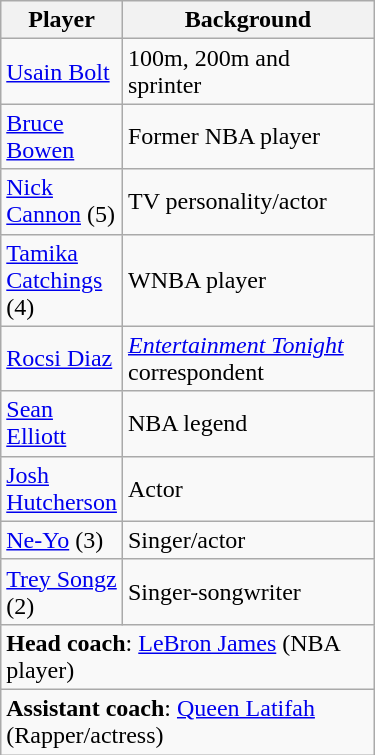<table class="wikitable">
<tr>
<th width=60>Player</th>
<th width=160>Background</th>
</tr>
<tr>
<td><a href='#'>Usain Bolt</a></td>
<td>100m, 200m and  sprinter</td>
</tr>
<tr>
<td><a href='#'>Bruce Bowen</a></td>
<td>Former NBA player</td>
</tr>
<tr>
<td><a href='#'>Nick Cannon</a> (5)</td>
<td>TV personality/actor</td>
</tr>
<tr>
<td><a href='#'>Tamika Catchings</a> (4)</td>
<td>WNBA player</td>
</tr>
<tr>
<td><a href='#'>Rocsi Diaz</a></td>
<td><em><a href='#'>Entertainment Tonight</a></em> correspondent</td>
</tr>
<tr>
<td><a href='#'>Sean Elliott</a></td>
<td>NBA legend</td>
</tr>
<tr>
<td><a href='#'>Josh Hutcherson</a></td>
<td>Actor</td>
</tr>
<tr>
<td><a href='#'>Ne-Yo</a> (3)</td>
<td>Singer/actor</td>
</tr>
<tr>
<td><a href='#'>Trey Songz</a> (2)</td>
<td>Singer-songwriter</td>
</tr>
<tr>
<td colspan="3"><strong>Head coach</strong>: <a href='#'>LeBron James</a> (NBA player)</td>
</tr>
<tr>
<td colspan="3"><strong>Assistant coach</strong>: <a href='#'>Queen Latifah</a> (Rapper/actress)</td>
</tr>
</table>
